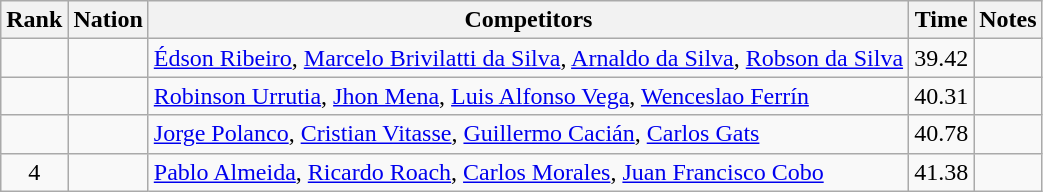<table class="wikitable sortable" style="text-align:center">
<tr>
<th>Rank</th>
<th>Nation</th>
<th>Competitors</th>
<th>Time</th>
<th>Notes</th>
</tr>
<tr>
<td></td>
<td align=left></td>
<td align=left><a href='#'>Édson Ribeiro</a>, <a href='#'>Marcelo Brivilatti da Silva</a>, <a href='#'>Arnaldo da Silva</a>, <a href='#'>Robson da Silva</a></td>
<td>39.42</td>
<td></td>
</tr>
<tr>
<td></td>
<td align=left></td>
<td align=left><a href='#'>Robinson Urrutia</a>, <a href='#'>Jhon Mena</a>, <a href='#'>Luis Alfonso Vega</a>, <a href='#'>Wenceslao Ferrín</a></td>
<td>40.31</td>
<td></td>
</tr>
<tr>
<td></td>
<td align=left></td>
<td align=left><a href='#'>Jorge Polanco</a>, <a href='#'>Cristian Vitasse</a>, <a href='#'>Guillermo Cacián</a>, <a href='#'>Carlos Gats</a></td>
<td>40.78</td>
<td></td>
</tr>
<tr>
<td>4</td>
<td align=left></td>
<td align=left><a href='#'>Pablo Almeida</a>, <a href='#'>Ricardo Roach</a>, <a href='#'>Carlos Morales</a>, <a href='#'>Juan Francisco Cobo</a></td>
<td>41.38</td>
<td></td>
</tr>
</table>
